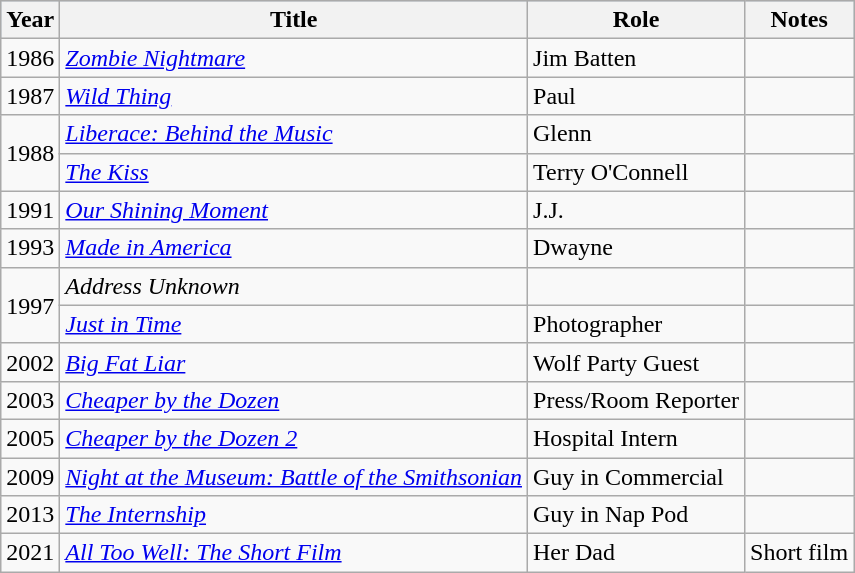<table class="wikitable sortable">
<tr style="background:#b0c4de; text-align:center;">
<th>Year</th>
<th>Title</th>
<th>Role</th>
<th class="unsortable">Notes</th>
</tr>
<tr>
<td>1986</td>
<td><em><a href='#'>Zombie Nightmare</a></em></td>
<td>Jim Batten</td>
<td></td>
</tr>
<tr>
<td>1987</td>
<td><em><a href='#'>Wild Thing</a></em></td>
<td>Paul</td>
<td></td>
</tr>
<tr>
<td rowspan=2>1988</td>
<td><em><a href='#'>Liberace: Behind the Music</a></em></td>
<td>Glenn</td>
<td></td>
</tr>
<tr>
<td data-sort-value="Kiss, The"><em><a href='#'>The Kiss</a></em></td>
<td>Terry O'Connell</td>
<td></td>
</tr>
<tr>
<td>1991</td>
<td><em><a href='#'>Our Shining Moment</a></em></td>
<td>J.J.</td>
<td></td>
</tr>
<tr>
<td>1993</td>
<td><em><a href='#'>Made in America</a></em></td>
<td>Dwayne</td>
<td></td>
</tr>
<tr>
<td rowspan="2">1997</td>
<td><em>Address Unknown</em></td>
<td></td>
<td></td>
</tr>
<tr>
<td><em><a href='#'>Just in Time</a></em></td>
<td>Photographer</td>
<td></td>
</tr>
<tr>
<td>2002</td>
<td><em><a href='#'>Big Fat Liar</a></em></td>
<td>Wolf Party Guest</td>
<td></td>
</tr>
<tr>
<td>2003</td>
<td><em><a href='#'>Cheaper by the Dozen</a></em></td>
<td>Press/Room Reporter</td>
<td></td>
</tr>
<tr>
<td>2005</td>
<td><em><a href='#'>Cheaper by the Dozen 2</a></em></td>
<td>Hospital Intern</td>
<td></td>
</tr>
<tr>
<td>2009</td>
<td><em><a href='#'>Night at the Museum: Battle of the Smithsonian</a></em></td>
<td>Guy in Commercial</td>
<td></td>
</tr>
<tr>
<td>2013</td>
<td data-sort-value="Internship, The"><em><a href='#'>The Internship</a></em></td>
<td>Guy in Nap Pod</td>
<td></td>
</tr>
<tr>
<td>2021</td>
<td><em><a href='#'>All Too Well: The Short Film</a></em></td>
<td>Her Dad</td>
<td>Short film</td>
</tr>
</table>
